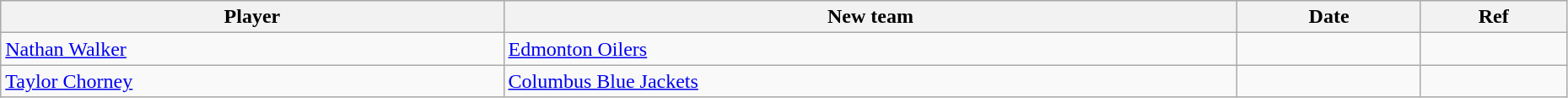<table class="wikitable" width=98%>
<tr style="background:#ddd; text-align:center;">
<th>Player</th>
<th>New team</th>
<th>Date</th>
<th>Ref</th>
</tr>
<tr>
<td><a href='#'>Nathan Walker</a></td>
<td><a href='#'>Edmonton Oilers</a></td>
<td></td>
<td></td>
</tr>
<tr>
<td><a href='#'>Taylor Chorney</a></td>
<td><a href='#'>Columbus Blue Jackets</a></td>
<td></td>
<td></td>
</tr>
</table>
